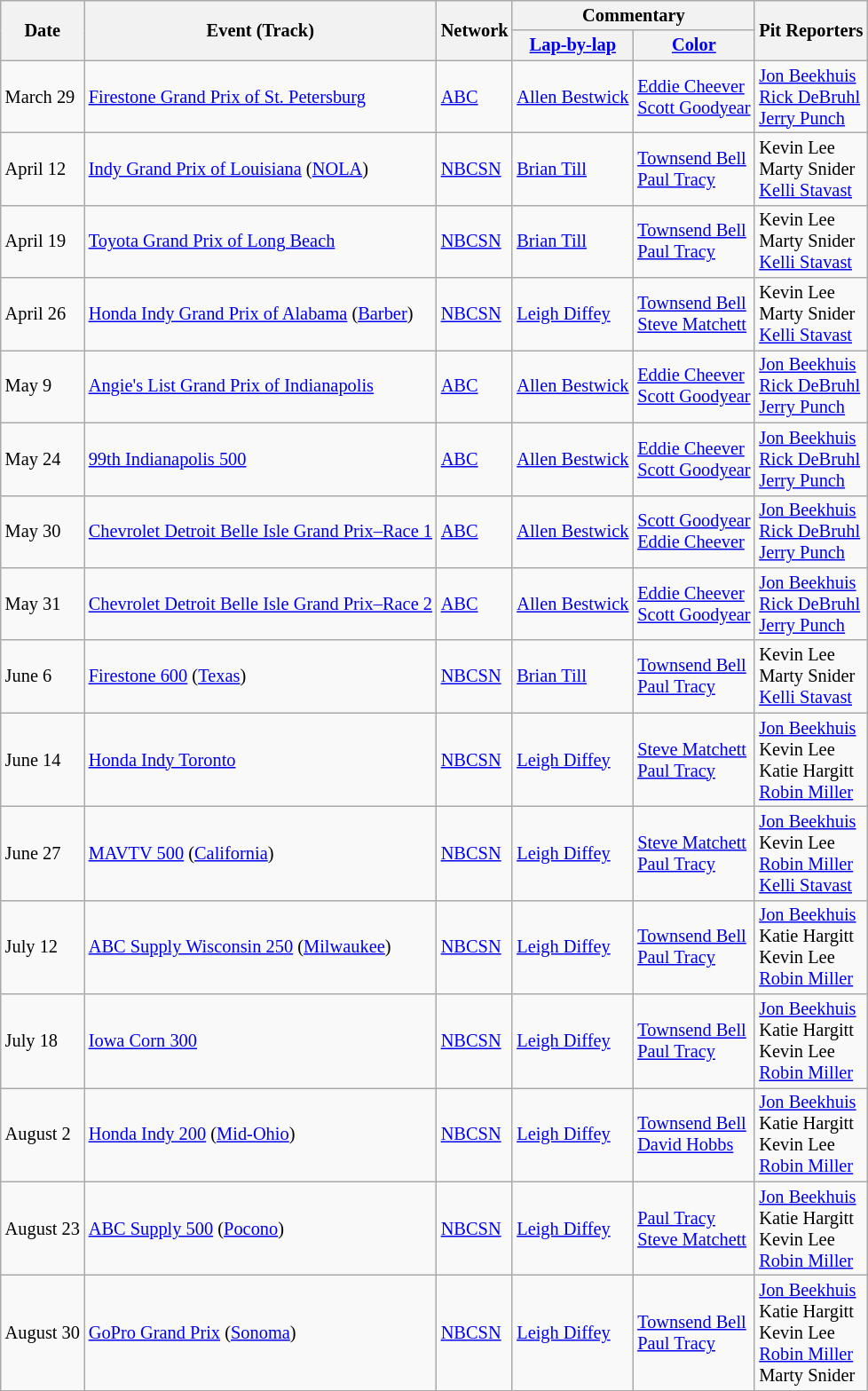<table class="wikitable" style="font-size: 85%;">
<tr>
<th rowspan=2>Date</th>
<th rowspan=2>Event (Track)</th>
<th rowspan=2>Network<br></th>
<th colspan=2>Commentary</th>
<th rowspan=2>Pit Reporters</th>
</tr>
<tr>
<th><a href='#'>Lap-by-lap</a></th>
<th><a href='#'>Color</a></th>
</tr>
<tr>
<td>March 29</td>
<td><a href='#'>Firestone Grand Prix of St. Petersburg</a></td>
<td><a href='#'>ABC</a></td>
<td><a href='#'>Allen Bestwick</a></td>
<td><a href='#'>Eddie Cheever</a><br><a href='#'>Scott Goodyear</a></td>
<td><a href='#'>Jon Beekhuis</a><br><a href='#'>Rick DeBruhl</a><br><a href='#'>Jerry Punch</a></td>
</tr>
<tr>
<td>April 12</td>
<td><a href='#'>Indy Grand Prix of Louisiana</a> (<a href='#'>NOLA</a>)</td>
<td><a href='#'>NBCSN</a></td>
<td><a href='#'>Brian Till</a></td>
<td><a href='#'>Townsend Bell</a><br><a href='#'>Paul Tracy</a></td>
<td>Kevin Lee<br>Marty Snider<br><a href='#'>Kelli Stavast</a></td>
</tr>
<tr>
<td>April 19</td>
<td><a href='#'>Toyota Grand Prix of Long Beach</a></td>
<td><a href='#'>NBCSN</a></td>
<td><a href='#'>Brian Till</a></td>
<td><a href='#'>Townsend Bell</a><br><a href='#'>Paul Tracy</a></td>
<td>Kevin Lee<br>Marty Snider<br><a href='#'>Kelli Stavast</a></td>
</tr>
<tr>
<td>April 26</td>
<td><a href='#'>Honda Indy Grand Prix of Alabama</a> (<a href='#'>Barber</a>)</td>
<td><a href='#'>NBCSN</a></td>
<td><a href='#'>Leigh Diffey</a></td>
<td><a href='#'>Townsend Bell</a><br><a href='#'>Steve Matchett</a></td>
<td>Kevin Lee<br>Marty Snider<br><a href='#'>Kelli Stavast</a></td>
</tr>
<tr>
<td>May 9</td>
<td><a href='#'>Angie's List Grand Prix of Indianapolis</a></td>
<td><a href='#'>ABC</a></td>
<td><a href='#'>Allen Bestwick</a></td>
<td><a href='#'>Eddie Cheever</a><br><a href='#'>Scott Goodyear</a></td>
<td><a href='#'>Jon Beekhuis</a><br><a href='#'>Rick DeBruhl</a><br><a href='#'>Jerry Punch</a></td>
</tr>
<tr>
<td>May 24</td>
<td><a href='#'>99th Indianapolis 500</a></td>
<td><a href='#'>ABC</a></td>
<td><a href='#'>Allen Bestwick</a></td>
<td><a href='#'>Eddie Cheever</a><br><a href='#'>Scott Goodyear</a></td>
<td><a href='#'>Jon Beekhuis</a><br><a href='#'>Rick DeBruhl</a><br><a href='#'>Jerry Punch</a></td>
</tr>
<tr>
<td>May 30</td>
<td><a href='#'>Chevrolet Detroit Belle Isle Grand Prix–Race 1</a></td>
<td><a href='#'>ABC</a></td>
<td><a href='#'>Allen Bestwick</a></td>
<td><a href='#'>Scott Goodyear</a><br><a href='#'>Eddie Cheever</a></td>
<td><a href='#'>Jon Beekhuis</a><br><a href='#'>Rick DeBruhl</a><br><a href='#'>Jerry Punch</a></td>
</tr>
<tr>
<td>May 31</td>
<td><a href='#'>Chevrolet Detroit Belle Isle Grand Prix–Race 2</a></td>
<td><a href='#'>ABC</a></td>
<td><a href='#'>Allen Bestwick</a></td>
<td><a href='#'>Eddie Cheever</a><br><a href='#'>Scott Goodyear</a></td>
<td><a href='#'>Jon Beekhuis</a><br><a href='#'>Rick DeBruhl</a><br><a href='#'>Jerry Punch</a></td>
</tr>
<tr>
<td>June 6</td>
<td><a href='#'>Firestone 600</a> (<a href='#'>Texas</a>)</td>
<td><a href='#'>NBCSN</a></td>
<td><a href='#'>Brian Till</a></td>
<td><a href='#'>Townsend Bell</a><br><a href='#'>Paul Tracy</a></td>
<td>Kevin Lee<br>Marty Snider<br><a href='#'>Kelli Stavast</a></td>
</tr>
<tr>
<td>June 14</td>
<td><a href='#'>Honda Indy Toronto</a></td>
<td><a href='#'>NBCSN</a></td>
<td><a href='#'>Leigh Diffey</a></td>
<td><a href='#'>Steve Matchett</a><br><a href='#'>Paul Tracy</a></td>
<td><a href='#'>Jon Beekhuis</a><br>Kevin Lee<br>Katie Hargitt<br><a href='#'>Robin Miller</a></td>
</tr>
<tr>
<td>June 27</td>
<td><a href='#'>MAVTV 500</a> (<a href='#'>California</a>)</td>
<td><a href='#'>NBCSN</a></td>
<td><a href='#'>Leigh Diffey</a></td>
<td><a href='#'>Steve Matchett</a><br><a href='#'>Paul Tracy</a></td>
<td><a href='#'>Jon Beekhuis</a><br>Kevin Lee<br><a href='#'>Robin Miller</a><br><a href='#'>Kelli Stavast</a></td>
</tr>
<tr>
<td>July 12</td>
<td><a href='#'>ABC Supply Wisconsin 250</a> (<a href='#'>Milwaukee</a>)</td>
<td><a href='#'>NBCSN</a></td>
<td><a href='#'>Leigh Diffey</a></td>
<td><a href='#'>Townsend Bell</a><br><a href='#'>Paul Tracy</a></td>
<td><a href='#'>Jon Beekhuis</a><br>Katie Hargitt<br>Kevin Lee<br><a href='#'>Robin Miller</a></td>
</tr>
<tr>
<td>July 18</td>
<td><a href='#'>Iowa Corn 300</a></td>
<td><a href='#'>NBCSN</a></td>
<td><a href='#'>Leigh Diffey</a></td>
<td><a href='#'>Townsend Bell</a><br><a href='#'>Paul Tracy</a></td>
<td><a href='#'>Jon Beekhuis</a><br>Katie Hargitt<br>Kevin Lee<br><a href='#'>Robin Miller</a></td>
</tr>
<tr>
<td>August 2</td>
<td><a href='#'>Honda Indy 200</a> (<a href='#'>Mid-Ohio</a>)</td>
<td><a href='#'>NBCSN</a></td>
<td><a href='#'>Leigh Diffey</a></td>
<td><a href='#'>Townsend Bell</a><br><a href='#'>David Hobbs</a></td>
<td><a href='#'>Jon Beekhuis</a><br>Katie Hargitt<br>Kevin Lee<br><a href='#'>Robin Miller</a></td>
</tr>
<tr>
<td>August 23</td>
<td><a href='#'>ABC Supply 500</a> (<a href='#'>Pocono</a>)</td>
<td><a href='#'>NBCSN</a></td>
<td><a href='#'>Leigh Diffey</a></td>
<td><a href='#'>Paul Tracy</a><br><a href='#'>Steve Matchett</a></td>
<td><a href='#'>Jon Beekhuis</a><br>Katie Hargitt<br>Kevin Lee<br><a href='#'>Robin Miller</a></td>
</tr>
<tr>
<td>August 30</td>
<td><a href='#'>GoPro Grand Prix</a> (<a href='#'>Sonoma</a>)</td>
<td><a href='#'>NBCSN</a></td>
<td><a href='#'>Leigh Diffey</a></td>
<td><a href='#'>Townsend Bell</a><br><a href='#'>Paul Tracy</a></td>
<td><a href='#'>Jon Beekhuis</a><br>Katie Hargitt<br>Kevin Lee<br><a href='#'>Robin Miller</a><br>Marty Snider</td>
</tr>
</table>
